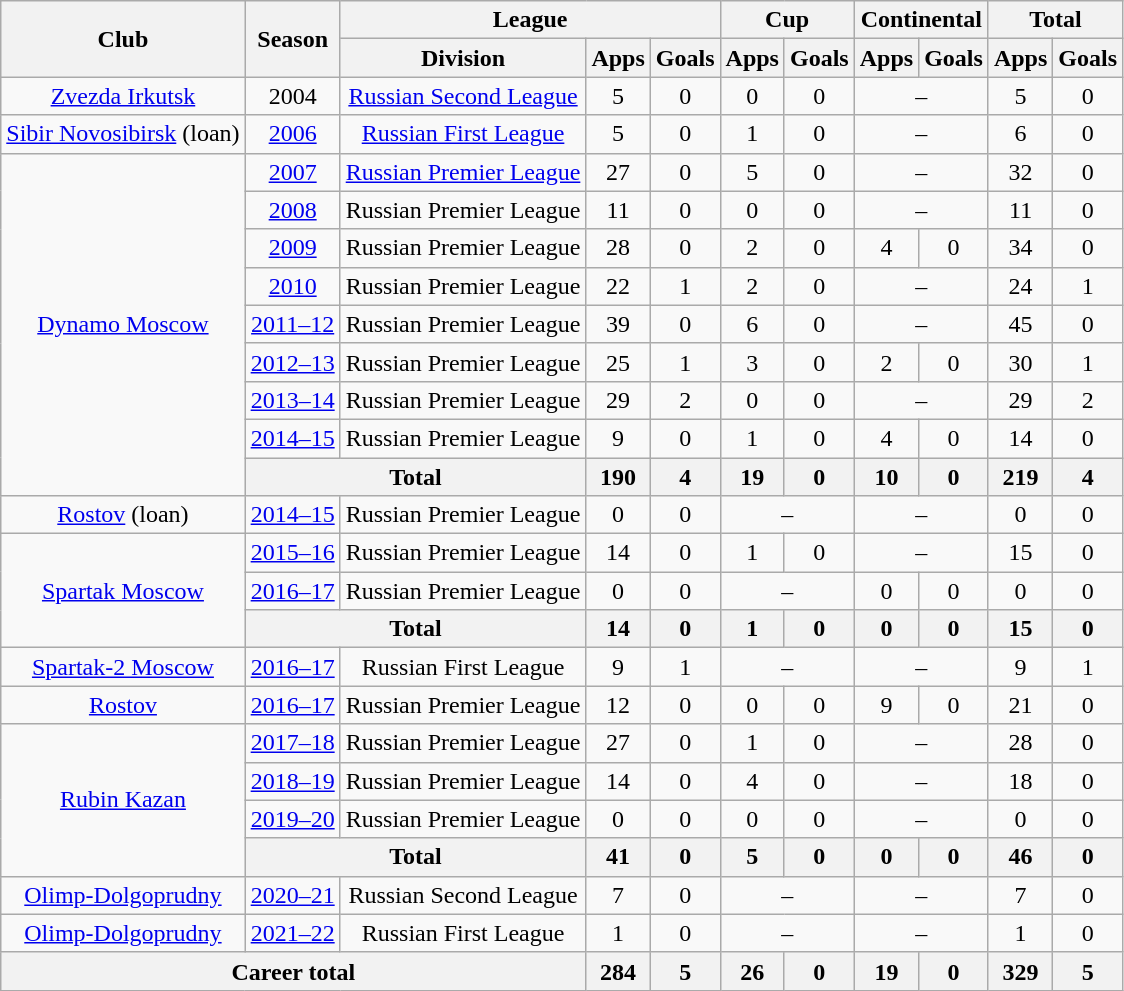<table class="wikitable" style="text-align: center;">
<tr>
<th rowspan=2>Club</th>
<th rowspan=2>Season</th>
<th colspan=3>League</th>
<th colspan=2>Cup</th>
<th colspan=2>Continental</th>
<th colspan=2>Total</th>
</tr>
<tr>
<th>Division</th>
<th>Apps</th>
<th>Goals</th>
<th>Apps</th>
<th>Goals</th>
<th>Apps</th>
<th>Goals</th>
<th>Apps</th>
<th>Goals</th>
</tr>
<tr>
<td><a href='#'>Zvezda Irkutsk</a></td>
<td>2004</td>
<td><a href='#'>Russian Second League</a></td>
<td>5</td>
<td>0</td>
<td>0</td>
<td>0</td>
<td colspan=2>–</td>
<td>5</td>
<td>0</td>
</tr>
<tr>
<td><a href='#'>Sibir Novosibirsk</a> (loan)</td>
<td><a href='#'>2006</a></td>
<td><a href='#'>Russian First League</a></td>
<td>5</td>
<td>0</td>
<td>1</td>
<td>0</td>
<td colspan=2>–</td>
<td>6</td>
<td>0</td>
</tr>
<tr>
<td rowspan="9"><a href='#'>Dynamo Moscow</a></td>
<td><a href='#'>2007</a></td>
<td><a href='#'>Russian Premier League</a></td>
<td>27</td>
<td>0</td>
<td>5</td>
<td>0</td>
<td colspan=2>–</td>
<td>32</td>
<td>0</td>
</tr>
<tr>
<td><a href='#'>2008</a></td>
<td>Russian Premier League</td>
<td>11</td>
<td>0</td>
<td>0</td>
<td>0</td>
<td colspan=2>–</td>
<td>11</td>
<td>0</td>
</tr>
<tr>
<td><a href='#'>2009</a></td>
<td>Russian Premier League</td>
<td>28</td>
<td>0</td>
<td>2</td>
<td>0</td>
<td>4</td>
<td>0</td>
<td>34</td>
<td>0</td>
</tr>
<tr>
<td><a href='#'>2010</a></td>
<td>Russian Premier League</td>
<td>22</td>
<td>1</td>
<td>2</td>
<td>0</td>
<td colspan=2>–</td>
<td>24</td>
<td>1</td>
</tr>
<tr>
<td><a href='#'>2011–12</a></td>
<td>Russian Premier League</td>
<td>39</td>
<td>0</td>
<td>6</td>
<td>0</td>
<td colspan=2>–</td>
<td>45</td>
<td>0</td>
</tr>
<tr>
<td><a href='#'>2012–13</a></td>
<td>Russian Premier League</td>
<td>25</td>
<td>1</td>
<td>3</td>
<td>0</td>
<td>2</td>
<td>0</td>
<td>30</td>
<td>1</td>
</tr>
<tr>
<td><a href='#'>2013–14</a></td>
<td>Russian Premier League</td>
<td>29</td>
<td>2</td>
<td>0</td>
<td>0</td>
<td colspan=2>–</td>
<td>29</td>
<td>2</td>
</tr>
<tr>
<td><a href='#'>2014–15</a></td>
<td>Russian Premier League</td>
<td>9</td>
<td>0</td>
<td>1</td>
<td>0</td>
<td>4</td>
<td>0</td>
<td>14</td>
<td>0</td>
</tr>
<tr>
<th colspan=2>Total</th>
<th>190</th>
<th>4</th>
<th>19</th>
<th>0</th>
<th>10</th>
<th>0</th>
<th>219</th>
<th>4</th>
</tr>
<tr>
<td><a href='#'>Rostov</a> (loan)</td>
<td><a href='#'>2014–15</a></td>
<td>Russian Premier League</td>
<td>0</td>
<td>0</td>
<td colspan=2>–</td>
<td colspan=2>–</td>
<td>0</td>
<td>0</td>
</tr>
<tr>
<td rowspan="3"><a href='#'>Spartak Moscow</a></td>
<td><a href='#'>2015–16</a></td>
<td>Russian Premier League</td>
<td>14</td>
<td>0</td>
<td>1</td>
<td>0</td>
<td colspan=2>–</td>
<td>15</td>
<td>0</td>
</tr>
<tr>
<td><a href='#'>2016–17</a></td>
<td>Russian Premier League</td>
<td>0</td>
<td>0</td>
<td colspan=2>–</td>
<td>0</td>
<td>0</td>
<td>0</td>
<td>0</td>
</tr>
<tr>
<th colspan=2>Total</th>
<th>14</th>
<th>0</th>
<th>1</th>
<th>0</th>
<th>0</th>
<th>0</th>
<th>15</th>
<th>0</th>
</tr>
<tr>
<td><a href='#'>Spartak-2 Moscow</a></td>
<td><a href='#'>2016–17</a></td>
<td>Russian First League</td>
<td>9</td>
<td>1</td>
<td colspan=2>–</td>
<td colspan=2>–</td>
<td>9</td>
<td>1</td>
</tr>
<tr>
<td><a href='#'>Rostov</a></td>
<td><a href='#'>2016–17</a></td>
<td>Russian Premier League</td>
<td>12</td>
<td>0</td>
<td>0</td>
<td>0</td>
<td>9</td>
<td>0</td>
<td>21</td>
<td>0</td>
</tr>
<tr>
<td rowspan="4"><a href='#'>Rubin Kazan</a></td>
<td><a href='#'>2017–18</a></td>
<td>Russian Premier League</td>
<td>27</td>
<td>0</td>
<td>1</td>
<td>0</td>
<td colspan=2>–</td>
<td>28</td>
<td>0</td>
</tr>
<tr>
<td><a href='#'>2018–19</a></td>
<td>Russian Premier League</td>
<td>14</td>
<td>0</td>
<td>4</td>
<td>0</td>
<td colspan=2>–</td>
<td>18</td>
<td>0</td>
</tr>
<tr>
<td><a href='#'>2019–20</a></td>
<td>Russian Premier League</td>
<td>0</td>
<td>0</td>
<td>0</td>
<td>0</td>
<td colspan=2>–</td>
<td>0</td>
<td>0</td>
</tr>
<tr>
<th colspan=2>Total</th>
<th>41</th>
<th>0</th>
<th>5</th>
<th>0</th>
<th>0</th>
<th>0</th>
<th>46</th>
<th>0</th>
</tr>
<tr>
<td><a href='#'>Olimp-Dolgoprudny</a></td>
<td><a href='#'>2020–21</a></td>
<td>Russian Second League</td>
<td>7</td>
<td>0</td>
<td colspan=2>–</td>
<td colspan=2>–</td>
<td>7</td>
<td>0</td>
</tr>
<tr>
<td><a href='#'>Olimp-Dolgoprudny</a></td>
<td><a href='#'>2021–22</a></td>
<td>Russian First League</td>
<td>1</td>
<td>0</td>
<td colspan=2>–</td>
<td colspan=2>–</td>
<td>1</td>
<td>0</td>
</tr>
<tr>
<th colspan=3>Career total</th>
<th>284</th>
<th>5</th>
<th>26</th>
<th>0</th>
<th>19</th>
<th>0</th>
<th>329</th>
<th>5</th>
</tr>
</table>
